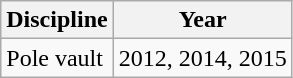<table class="wikitable">
<tr>
<th>Discipline</th>
<th>Year</th>
</tr>
<tr>
<td>Pole vault</td>
<td>2012, 2014, 2015</td>
</tr>
</table>
